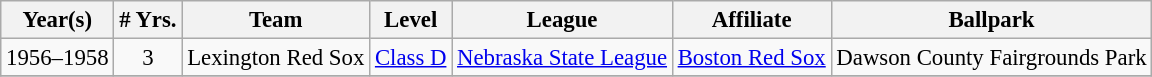<table class="wikitable" style="text-align:center; font-size: 95%;">
<tr>
<th>Year(s)</th>
<th># Yrs.</th>
<th>Team</th>
<th>Level</th>
<th>League</th>
<th>Affiliate</th>
<th>Ballpark</th>
</tr>
<tr>
<td>1956–1958</td>
<td>3</td>
<td>Lexington Red Sox</td>
<td><a href='#'>Class D</a></td>
<td><a href='#'>Nebraska State League</a></td>
<td><a href='#'>Boston Red Sox</a></td>
<td>Dawson County Fairgrounds Park</td>
</tr>
<tr>
</tr>
</table>
